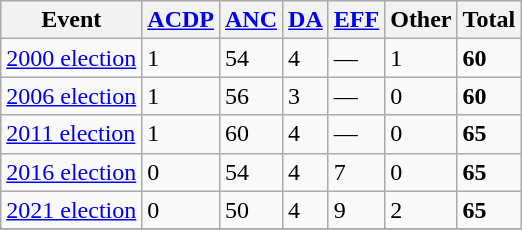<table class="wikitable">
<tr>
<th>Event</th>
<th><a href='#'>ACDP</a></th>
<th><a href='#'>ANC</a></th>
<th><a href='#'>DA</a></th>
<th><a href='#'>EFF</a></th>
<th>Other</th>
<th>Total</th>
</tr>
<tr>
<td><a href='#'>2000 election</a></td>
<td>1</td>
<td>54</td>
<td>4</td>
<td>—</td>
<td>1</td>
<td><strong>60</strong></td>
</tr>
<tr>
<td><a href='#'>2006 election</a></td>
<td>1</td>
<td>56</td>
<td>3</td>
<td>—</td>
<td>0</td>
<td><strong>60</strong></td>
</tr>
<tr>
<td><a href='#'>2011 election</a></td>
<td>1</td>
<td>60</td>
<td>4</td>
<td>—</td>
<td>0</td>
<td><strong>65</strong></td>
</tr>
<tr>
<td><a href='#'>2016 election</a></td>
<td>0</td>
<td>54</td>
<td>4</td>
<td>7</td>
<td>0</td>
<td><strong>65</strong></td>
</tr>
<tr>
<td><a href='#'>2021 election</a></td>
<td>0</td>
<td>50</td>
<td>4</td>
<td>9</td>
<td>2</td>
<td><strong>65</strong></td>
</tr>
<tr>
</tr>
</table>
